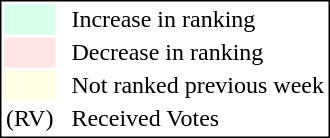<table style="border:1px solid black;">
<tr>
<td style="background:#D8FFEB; width:20px;"></td>
<td> </td>
<td>Increase in ranking</td>
</tr>
<tr>
<td style="background:#FFE6E6; width:20px;"></td>
<td> </td>
<td>Decrease in ranking</td>
</tr>
<tr>
<td style="background:#FFFFE6; width:20px;"></td>
<td> </td>
<td>Not ranked previous week</td>
</tr>
<tr>
<td>(RV)</td>
<td> </td>
<td>Received Votes</td>
</tr>
</table>
